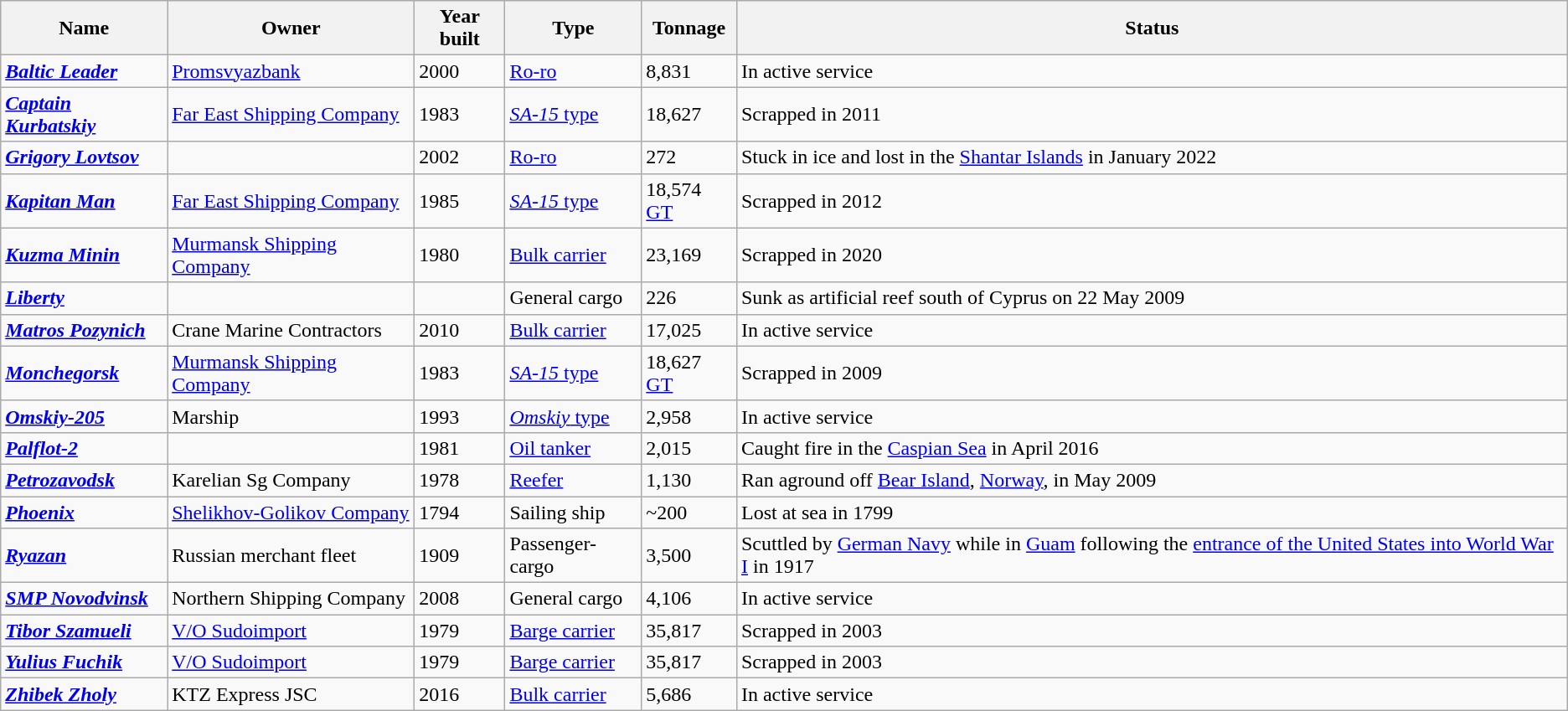<table class="wikitable sortable">
<tr>
<th>Name</th>
<th>Owner</th>
<th>Year built</th>
<th>Type</th>
<th>Tonnage</th>
<th>Status</th>
</tr>
<tr>
<td><strong><em><a href='#'>Baltic Leader</a></em></strong></td>
<td><a href='#'>Promsvyazbank</a></td>
<td>2000</td>
<td><a href='#'>Ro-ro</a></td>
<td>8,831</td>
<td>In active service</td>
</tr>
<tr>
<td><strong><em><a href='#'>Captain Kurbatskiy</a></em></strong></td>
<td><a href='#'>Far East Shipping Company</a></td>
<td>1983</td>
<td><a href='#'><em>SA-15</em> type</a></td>
<td>18,627</td>
<td>Scrapped in 2011</td>
</tr>
<tr>
<td><strong><em><a href='#'>Grigory Lovtsov</a></em></strong></td>
<td></td>
<td>2002</td>
<td><a href='#'>Ro-ro</a></td>
<td>272</td>
<td>Stuck in ice and lost in the <a href='#'>Shantar Islands</a> in January 2022</td>
</tr>
<tr>
<td><strong><em><a href='#'>Kapitan Man</a></em></strong></td>
<td><a href='#'>Far East Shipping Company</a></td>
<td>1985</td>
<td><a href='#'><em>SA-15</em> type</a></td>
<td>18,574 <a href='#'>GT</a></td>
<td>Scrapped in 2012</td>
</tr>
<tr>
<td><strong><em><a href='#'>Kuzma Minin</a></em></strong></td>
<td><a href='#'>Murmansk Shipping Company</a></td>
<td>1980</td>
<td><a href='#'>Bulk carrier</a></td>
<td>23,169</td>
<td>Scrapped in 2020</td>
</tr>
<tr>
<td><strong><em><a href='#'>Liberty</a></em></strong></td>
<td></td>
<td></td>
<td>General cargo</td>
<td>226</td>
<td>Sunk as artificial reef south of Cyprus on 22 May 2009</td>
</tr>
<tr>
<td><strong><em><a href='#'>Matros Pozynich</a></em></strong></td>
<td>Crane Marine Contractors</td>
<td>2010</td>
<td><a href='#'>Bulk carrier</a></td>
<td>17,025</td>
<td>In active service</td>
</tr>
<tr>
<td><strong><em><a href='#'>Monchegorsk</a></em></strong></td>
<td><a href='#'>Murmansk Shipping Company</a></td>
<td>1983</td>
<td><a href='#'><em>SA-15</em> type</a></td>
<td>18,627 <a href='#'>GT</a></td>
<td>Scrapped in 2009</td>
</tr>
<tr>
<td><strong><em><a href='#'>Omskiy-205</a></em></strong></td>
<td>Marship</td>
<td>1993</td>
<td><a href='#'><em>Omskiy</em> type</a></td>
<td>2,958</td>
<td>In active service</td>
</tr>
<tr>
<td><strong><em><a href='#'>Palflot-2</a></em></strong></td>
<td></td>
<td>1981</td>
<td><a href='#'>Oil tanker</a></td>
<td>2,015</td>
<td>Caught fire in the <a href='#'>Caspian Sea</a> in April 2016</td>
</tr>
<tr>
<td><strong><em><a href='#'>Petrozavodsk</a></em></strong></td>
<td>Karelian Sg Company</td>
<td>1978</td>
<td><a href='#'>Reefer</a></td>
<td>1,130</td>
<td>Ran aground off <a href='#'>Bear Island</a>, <a href='#'>Norway</a>, in May 2009</td>
</tr>
<tr>
<td><strong><em><a href='#'>Phoenix</a></em></strong></td>
<td><a href='#'>Shelikhov-Golikov Company</a></td>
<td>1794</td>
<td>Sailing ship</td>
<td>~200</td>
<td>Lost at sea in 1799</td>
</tr>
<tr>
<td><strong><em><a href='#'>Ryazan</a></em></strong></td>
<td>Russian merchant fleet</td>
<td>1909</td>
<td>Passenger-cargo</td>
<td>3,500</td>
<td>Scuttled by <a href='#'>German Navy</a> while in <a href='#'>Guam</a> following the <a href='#'>entrance of the United States into World War I</a> in 1917</td>
</tr>
<tr>
<td><strong><em><a href='#'>SMP Novodvinsk</a></em></strong></td>
<td>Northern Shipping Company</td>
<td>2008</td>
<td>General cargo</td>
<td>4,106</td>
<td>In active service</td>
</tr>
<tr>
<td><strong><em><a href='#'>Tibor Szamueli</a></em></strong></td>
<td><a href='#'>V/O Sudoimport</a></td>
<td>1979</td>
<td><a href='#'>Barge carrier</a></td>
<td>35,817</td>
<td>Scrapped in 2003</td>
</tr>
<tr>
<td><strong><em><a href='#'>Yulius Fuchik</a></em></strong></td>
<td><a href='#'>V/O Sudoimport</a></td>
<td>1979</td>
<td><a href='#'>Barge carrier</a></td>
<td>35,817</td>
<td>Scrapped in 2003</td>
</tr>
<tr>
<td><strong><em><a href='#'>Zhibek Zholy</a></em></strong></td>
<td>KTZ Express JSC</td>
<td>2016</td>
<td><a href='#'>Bulk carrier</a></td>
<td>5,686</td>
<td>In active service</td>
</tr>
</table>
